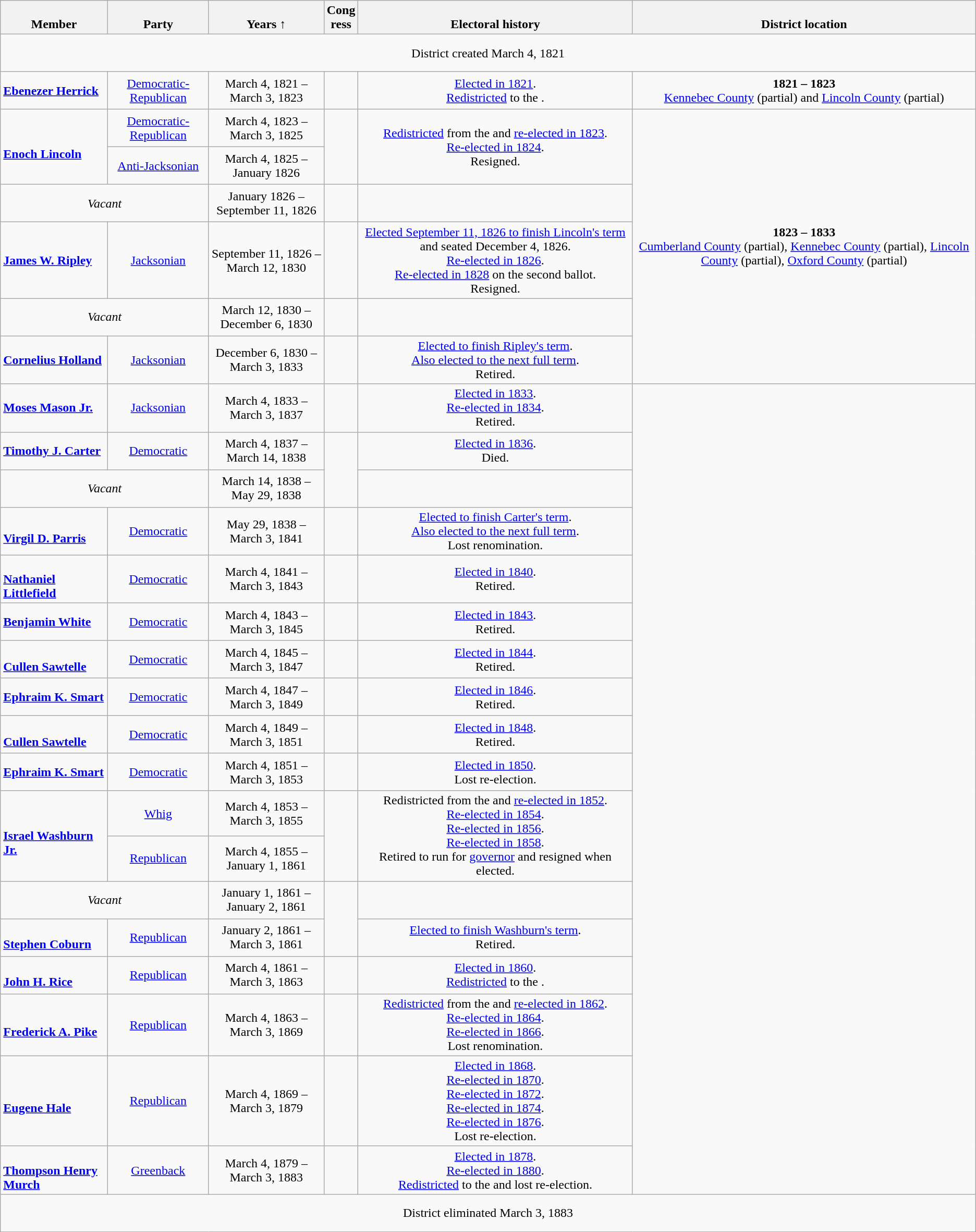<table class=wikitable style="text-align:center">
<tr valign=bottom>
<th>Member</th>
<th>Party</th>
<th>Years ↑</th>
<th>Cong<br>ress</th>
<th>Electoral history</th>
<th>District location</th>
</tr>
<tr style="height:3em">
<td colspan=6>District created March 4, 1821</td>
</tr>
<tr style="height:3em">
<td align=left><strong><a href='#'>Ebenezer Herrick</a></strong><br></td>
<td><a href='#'>Democratic-Republican</a></td>
<td nowrap>March 4, 1821 –<br>March 3, 1823</td>
<td></td>
<td><a href='#'>Elected in 1821</a>.<br><a href='#'>Redistricted</a> to the .</td>
<td><strong>1821 – 1823</strong><br><a href='#'>Kennebec County</a> (partial) and <a href='#'>Lincoln County</a> (partial)</td>
</tr>
<tr style="height:3em">
<td rowspan=2 align=left><br><strong><a href='#'>Enoch Lincoln</a></strong><br></td>
<td><a href='#'>Democratic-Republican</a></td>
<td nowrap>March 4, 1823 –<br>March 3, 1825</td>
<td rowspan=2></td>
<td rowspan=2><a href='#'>Redistricted</a> from the  and <a href='#'>re-elected in 1823</a>.<br><a href='#'>Re-elected in 1824</a>.<br>Resigned.</td>
<td rowspan=6><strong>1823 – 1833</strong><br><a href='#'>Cumberland County</a> (partial), <a href='#'>Kennebec County</a> (partial), <a href='#'>Lincoln County</a> (partial), <a href='#'>Oxford County</a> (partial)</td>
</tr>
<tr style="height:3em">
<td><a href='#'>Anti-Jacksonian</a></td>
<td nowrap>March 4, 1825 –<br>January 1826</td>
</tr>
<tr style="height:3em">
<td colspan=2><em>Vacant</em></td>
<td nowrap>January 1826 –<br>September 11, 1826</td>
<td></td>
<td></td>
</tr>
<tr style="height:3em">
<td align=left><strong><a href='#'>James W. Ripley</a></strong><br></td>
<td><a href='#'>Jacksonian</a></td>
<td nowrap>September 11, 1826 –<br>March 12, 1830</td>
<td></td>
<td><a href='#'>Elected September 11, 1826 to finish Lincoln's term</a> and seated December 4, 1826.<br><a href='#'>Re-elected in 1826</a>.<br><a href='#'>Re-elected in 1828</a> on the second ballot.<br>Resigned.</td>
</tr>
<tr style="height:3em">
<td colspan=2><em>Vacant</em></td>
<td nowrap>March 12, 1830 –<br>December 6, 1830</td>
<td></td>
<td></td>
</tr>
<tr style="height:3em">
<td align=left><strong><a href='#'>Cornelius Holland</a></strong><br></td>
<td><a href='#'>Jacksonian</a></td>
<td nowrap>December 6, 1830 –<br>March 3, 1833</td>
<td></td>
<td><a href='#'>Elected to finish Ripley's term</a>.<br><a href='#'>Also elected to the next full term</a>.<br>Retired.</td>
</tr>
<tr style="height:3em">
<td align=left><strong><a href='#'>Moses Mason Jr.</a></strong><br></td>
<td><a href='#'>Jacksonian</a></td>
<td nowrap>March 4, 1833 –<br>March 3, 1837</td>
<td></td>
<td><a href='#'>Elected in 1833</a>.<br><a href='#'>Re-elected in 1834</a>.<br>Retired.</td>
<td rowspan=18></td>
</tr>
<tr style="height:3em">
<td align=left><strong><a href='#'>Timothy J. Carter</a></strong><br></td>
<td><a href='#'>Democratic</a></td>
<td nowrap>March 4, 1837 –<br>March 14, 1838</td>
<td rowspan=2></td>
<td><a href='#'>Elected in 1836</a>.<br>Died.</td>
</tr>
<tr style="height:3em">
<td colspan=2><em>Vacant</em></td>
<td nowrap>March 14, 1838 –<br>May 29, 1838</td>
<td></td>
</tr>
<tr style="height:3em">
<td align=left><br><strong><a href='#'>Virgil D. Parris</a></strong><br></td>
<td><a href='#'>Democratic</a></td>
<td nowrap>May 29, 1838 –<br>March 3, 1841</td>
<td></td>
<td><a href='#'>Elected to finish Carter's term</a>.<br><a href='#'>Also elected to the next full term</a>.<br>Lost renomination.</td>
</tr>
<tr style="height:3em">
<td align=left><br><strong><a href='#'>Nathaniel Littlefield</a></strong><br></td>
<td><a href='#'>Democratic</a></td>
<td nowrap>March 4, 1841 –<br>March 3, 1843</td>
<td></td>
<td><a href='#'>Elected in 1840</a>.<br>Retired.</td>
</tr>
<tr style="height:3em">
<td align=left><strong><a href='#'>Benjamin White</a></strong><br></td>
<td><a href='#'>Democratic</a></td>
<td nowrap>March 4, 1843 –<br>March 3, 1845</td>
<td></td>
<td><a href='#'>Elected in 1843</a>.<br>Retired.</td>
</tr>
<tr style="height:3em">
<td align=left><br><strong><a href='#'>Cullen Sawtelle</a></strong><br></td>
<td><a href='#'>Democratic</a></td>
<td nowrap>March 4, 1845 –<br>March 3, 1847</td>
<td></td>
<td><a href='#'>Elected in 1844</a>.<br>Retired.</td>
</tr>
<tr style="height:3em">
<td align=left><strong><a href='#'>Ephraim K. Smart</a></strong><br></td>
<td><a href='#'>Democratic</a></td>
<td nowrap>March 4, 1847 –<br>March 3, 1849</td>
<td></td>
<td><a href='#'>Elected in 1846</a>.<br>Retired.</td>
</tr>
<tr style="height:3em">
<td align=left><br><strong><a href='#'>Cullen Sawtelle</a></strong><br></td>
<td><a href='#'>Democratic</a></td>
<td nowrap>March 4, 1849 –<br>March 3, 1851</td>
<td></td>
<td><a href='#'>Elected in 1848</a>.<br>Retired.</td>
</tr>
<tr style="height:3em">
<td align=left><strong><a href='#'>Ephraim K. Smart</a></strong><br></td>
<td><a href='#'>Democratic</a></td>
<td nowrap>March 4, 1851 –<br>March 3, 1853</td>
<td></td>
<td><a href='#'>Elected in 1850</a>.<br>Lost re-election.</td>
</tr>
<tr style="height:3em">
<td rowspan=2 align=left><br><strong><a href='#'>Israel Washburn Jr.</a></strong><br></td>
<td><a href='#'>Whig</a></td>
<td nowrap>March 4, 1853 –<br>March 3, 1855</td>
<td rowspan=2></td>
<td rowspan=2>Redistricted from the  and <a href='#'>re-elected in 1852</a>.<br><a href='#'>Re-elected in 1854</a>.<br><a href='#'>Re-elected in 1856</a>.<br><a href='#'>Re-elected in 1858</a>.<br>Retired to run for <a href='#'>governor</a> and resigned when elected.</td>
</tr>
<tr style="height:3em">
<td><a href='#'>Republican</a></td>
<td nowrap>March 4, 1855 –<br>January 1, 1861</td>
</tr>
<tr style="height:3em">
<td colspan=2><em>Vacant</em></td>
<td nowrap>January 1, 1861 –<br>January 2, 1861</td>
<td rowspan=2></td>
<td></td>
</tr>
<tr style="height:3em">
<td align=left><br><strong><a href='#'>Stephen Coburn</a></strong><br></td>
<td><a href='#'>Republican</a></td>
<td nowrap>January 2, 1861 –<br>March 3, 1861</td>
<td><a href='#'>Elected to finish Washburn's term</a>.<br>Retired.</td>
</tr>
<tr style="height:3em">
<td align=left><br><strong><a href='#'>John H. Rice</a></strong><br></td>
<td><a href='#'>Republican</a></td>
<td nowrap>March 4, 1861 –<br>March 3, 1863</td>
<td></td>
<td><a href='#'>Elected in 1860</a>.<br><a href='#'>Redistricted</a> to the .</td>
</tr>
<tr style="height:3em">
<td align=left><br><strong><a href='#'>Frederick A. Pike</a></strong><br></td>
<td><a href='#'>Republican</a></td>
<td nowrap>March 4, 1863 –<br>March 3, 1869</td>
<td></td>
<td><a href='#'>Redistricted</a> from the  and <a href='#'>re-elected in 1862</a>.<br><a href='#'>Re-elected in 1864</a>.<br><a href='#'>Re-elected in 1866</a>.<br>Lost renomination.</td>
</tr>
<tr style="height:3em">
<td align=left><br><strong><a href='#'>Eugene Hale</a></strong><br></td>
<td><a href='#'>Republican</a></td>
<td nowrap>March 4, 1869 –<br>March 3, 1879</td>
<td></td>
<td><a href='#'>Elected in 1868</a>.<br><a href='#'>Re-elected in 1870</a>.<br><a href='#'>Re-elected in 1872</a>.<br><a href='#'>Re-elected in 1874</a>.<br><a href='#'>Re-elected in 1876</a>.<br>Lost re-election.</td>
</tr>
<tr style="height:3em">
<td align=left><br><strong><a href='#'>Thompson Henry Murch</a></strong><br></td>
<td><a href='#'>Greenback</a></td>
<td nowrap>March 4, 1879 –<br>March 3, 1883</td>
<td></td>
<td><a href='#'>Elected in 1878</a>.<br><a href='#'>Re-elected in 1880</a>.<br><a href='#'>Redistricted</a> to the  and lost re-election.</td>
</tr>
<tr style="height:3em">
<td colspan=6>District eliminated March 3, 1883</td>
</tr>
</table>
